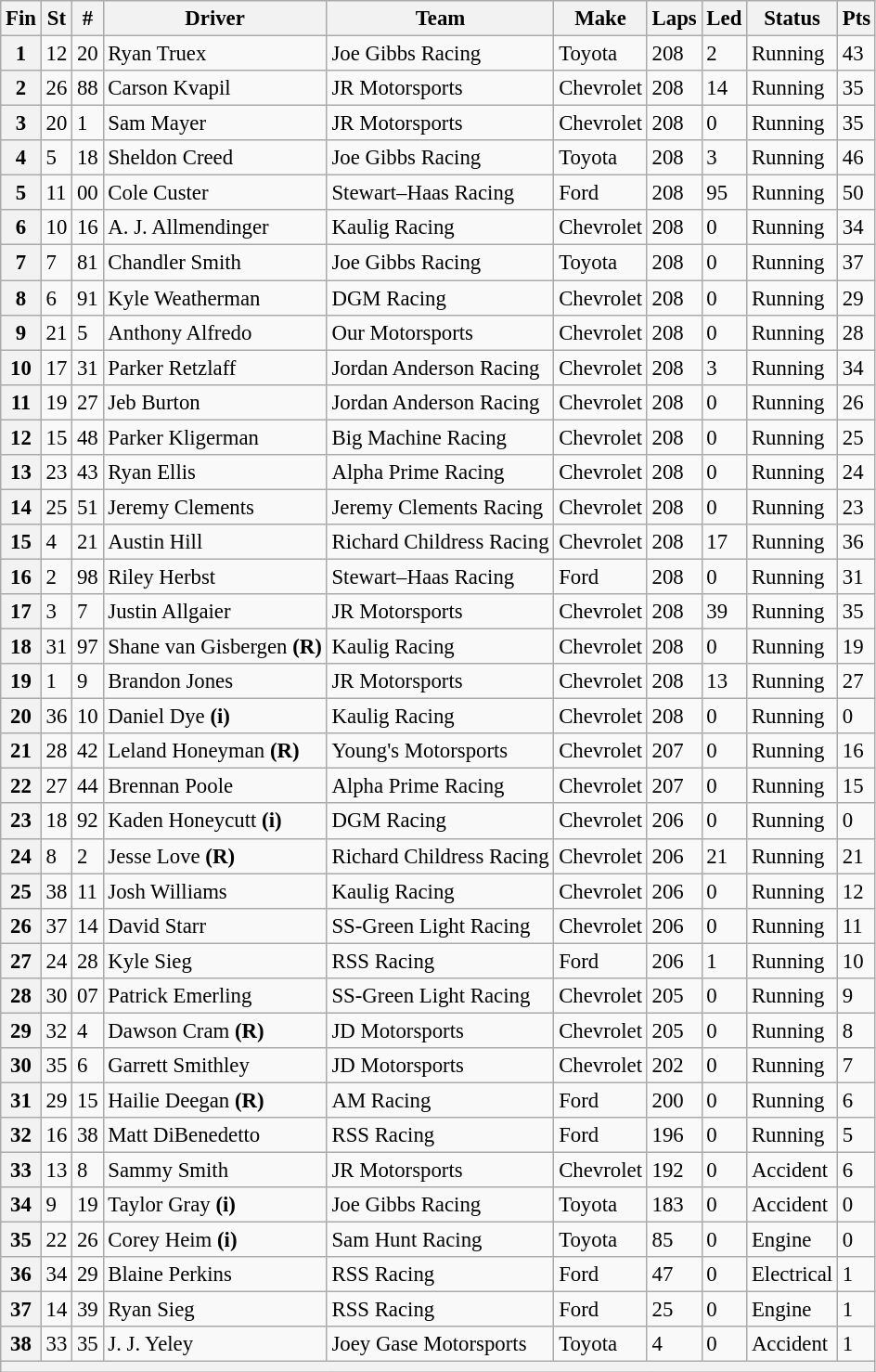<table class="wikitable" style="font-size:95%">
<tr>
<th>Fin</th>
<th>St</th>
<th>#</th>
<th>Driver</th>
<th>Team</th>
<th>Make</th>
<th>Laps</th>
<th>Led</th>
<th>Status</th>
<th>Pts</th>
</tr>
<tr>
<th>1</th>
<td>12</td>
<td>20</td>
<td>Ryan Truex</td>
<td>Joe Gibbs Racing</td>
<td>Toyota</td>
<td>208</td>
<td>2</td>
<td>Running</td>
<td>43</td>
</tr>
<tr>
<th>2</th>
<td>26</td>
<td>88</td>
<td>Carson Kvapil</td>
<td>JR Motorsports</td>
<td>Chevrolet</td>
<td>208</td>
<td>14</td>
<td>Running</td>
<td>35</td>
</tr>
<tr>
<th>3</th>
<td>20</td>
<td>1</td>
<td>Sam Mayer</td>
<td>JR Motorsports</td>
<td>Chevrolet</td>
<td>208</td>
<td>0</td>
<td>Running</td>
<td>35</td>
</tr>
<tr>
<th>4</th>
<td>5</td>
<td>18</td>
<td>Sheldon Creed</td>
<td>Joe Gibbs Racing</td>
<td>Toyota</td>
<td>208</td>
<td>3</td>
<td>Running</td>
<td>46</td>
</tr>
<tr>
<th>5</th>
<td>11</td>
<td>00</td>
<td>Cole Custer</td>
<td>Stewart–Haas Racing</td>
<td>Ford</td>
<td>208</td>
<td>95</td>
<td>Running</td>
<td>50</td>
</tr>
<tr>
<th>6</th>
<td>10</td>
<td>16</td>
<td>A. J. Allmendinger</td>
<td>Kaulig Racing</td>
<td>Chevrolet</td>
<td>208</td>
<td>0</td>
<td>Running</td>
<td>34</td>
</tr>
<tr>
<th>7</th>
<td>7</td>
<td>81</td>
<td>Chandler Smith</td>
<td>Joe Gibbs Racing</td>
<td>Toyota</td>
<td>208</td>
<td>0</td>
<td>Running</td>
<td>37</td>
</tr>
<tr>
<th>8</th>
<td>6</td>
<td>91</td>
<td>Kyle Weatherman</td>
<td>DGM Racing</td>
<td>Chevrolet</td>
<td>208</td>
<td>0</td>
<td>Running</td>
<td>29</td>
</tr>
<tr>
<th>9</th>
<td>21</td>
<td>5</td>
<td>Anthony Alfredo</td>
<td>Our Motorsports</td>
<td>Chevrolet</td>
<td>208</td>
<td>0</td>
<td>Running</td>
<td>28</td>
</tr>
<tr>
<th>10</th>
<td>17</td>
<td>31</td>
<td>Parker Retzlaff</td>
<td>Jordan Anderson Racing</td>
<td>Chevrolet</td>
<td>208</td>
<td>3</td>
<td>Running</td>
<td>34</td>
</tr>
<tr>
<th>11</th>
<td>19</td>
<td>27</td>
<td>Jeb Burton</td>
<td>Jordan Anderson Racing</td>
<td>Chevrolet</td>
<td>208</td>
<td>0</td>
<td>Running</td>
<td>26</td>
</tr>
<tr>
<th>12</th>
<td>15</td>
<td>48</td>
<td>Parker Kligerman</td>
<td>Big Machine Racing</td>
<td>Chevrolet</td>
<td>208</td>
<td>0</td>
<td>Running</td>
<td>25</td>
</tr>
<tr>
<th>13</th>
<td>23</td>
<td>43</td>
<td>Ryan Ellis</td>
<td>Alpha Prime Racing</td>
<td>Chevrolet</td>
<td>208</td>
<td>0</td>
<td>Running</td>
<td>24</td>
</tr>
<tr>
<th>14</th>
<td>25</td>
<td>51</td>
<td>Jeremy Clements</td>
<td>Jeremy Clements Racing</td>
<td>Chevrolet</td>
<td>208</td>
<td>0</td>
<td>Running</td>
<td>23</td>
</tr>
<tr>
<th>15</th>
<td>4</td>
<td>21</td>
<td>Austin Hill</td>
<td>Richard Childress Racing</td>
<td>Chevrolet</td>
<td>208</td>
<td>17</td>
<td>Running</td>
<td>36</td>
</tr>
<tr>
<th>16</th>
<td>2</td>
<td>98</td>
<td>Riley Herbst</td>
<td>Stewart–Haas Racing</td>
<td>Ford</td>
<td>208</td>
<td>0</td>
<td>Running</td>
<td>31</td>
</tr>
<tr>
<th>17</th>
<td>3</td>
<td>7</td>
<td>Justin Allgaier</td>
<td>JR Motorsports</td>
<td>Chevrolet</td>
<td>208</td>
<td>39</td>
<td>Running</td>
<td>35</td>
</tr>
<tr>
<th>18</th>
<td>31</td>
<td>97</td>
<td>Shane van Gisbergen <strong>(R)</strong></td>
<td>Kaulig Racing</td>
<td>Chevrolet</td>
<td>208</td>
<td>0</td>
<td>Running</td>
<td>19</td>
</tr>
<tr>
<th>19</th>
<td>1</td>
<td>9</td>
<td>Brandon Jones</td>
<td>JR Motorsports</td>
<td>Chevrolet</td>
<td>208</td>
<td>13</td>
<td>Running</td>
<td>27</td>
</tr>
<tr>
<th>20</th>
<td>36</td>
<td>10</td>
<td>Daniel Dye <strong>(i)</strong></td>
<td>Kaulig Racing</td>
<td>Chevrolet</td>
<td>208</td>
<td>0</td>
<td>Running</td>
<td>0</td>
</tr>
<tr>
<th>21</th>
<td>28</td>
<td>42</td>
<td>Leland Honeyman <strong>(R)</strong></td>
<td>Young's Motorsports</td>
<td>Chevrolet</td>
<td>207</td>
<td>0</td>
<td>Running</td>
<td>16</td>
</tr>
<tr>
<th>22</th>
<td>27</td>
<td>44</td>
<td>Brennan Poole</td>
<td>Alpha Prime Racing</td>
<td>Chevrolet</td>
<td>207</td>
<td>0</td>
<td>Running</td>
<td>15</td>
</tr>
<tr>
<th>23</th>
<td>18</td>
<td>92</td>
<td>Kaden Honeycutt <strong>(i)</strong></td>
<td>DGM Racing</td>
<td>Chevrolet</td>
<td>206</td>
<td>0</td>
<td>Running</td>
<td>0</td>
</tr>
<tr>
<th>24</th>
<td>8</td>
<td>2</td>
<td>Jesse Love <strong>(R)</strong></td>
<td>Richard Childress Racing</td>
<td>Chevrolet</td>
<td>206</td>
<td>21</td>
<td>Running</td>
<td>21</td>
</tr>
<tr>
<th>25</th>
<td>38</td>
<td>11</td>
<td>Josh Williams</td>
<td>Kaulig Racing</td>
<td>Chevrolet</td>
<td>206</td>
<td>0</td>
<td>Running</td>
<td>12</td>
</tr>
<tr>
<th>26</th>
<td>37</td>
<td>14</td>
<td>David Starr</td>
<td>SS-Green Light Racing</td>
<td>Chevrolet</td>
<td>206</td>
<td>0</td>
<td>Running</td>
<td>11</td>
</tr>
<tr>
<th>27</th>
<td>24</td>
<td>28</td>
<td>Kyle Sieg</td>
<td>RSS Racing</td>
<td>Ford</td>
<td>206</td>
<td>1</td>
<td>Running</td>
<td>10</td>
</tr>
<tr>
<th>28</th>
<td>30</td>
<td>07</td>
<td>Patrick Emerling</td>
<td>SS-Green Light Racing</td>
<td>Chevrolet</td>
<td>205</td>
<td>0</td>
<td>Running</td>
<td>9</td>
</tr>
<tr>
<th>29</th>
<td>32</td>
<td>4</td>
<td>Dawson Cram <strong>(R)</strong></td>
<td>JD Motorsports</td>
<td>Chevrolet</td>
<td>205</td>
<td>0</td>
<td>Running</td>
<td>8</td>
</tr>
<tr>
<th>30</th>
<td>35</td>
<td>6</td>
<td>Garrett Smithley</td>
<td>JD Motorsports</td>
<td>Chevrolet</td>
<td>202</td>
<td>0</td>
<td>Running</td>
<td>7</td>
</tr>
<tr>
<th>31</th>
<td>29</td>
<td>15</td>
<td>Hailie Deegan <strong>(R)</strong></td>
<td>AM Racing</td>
<td>Ford</td>
<td>200</td>
<td>0</td>
<td>Running</td>
<td>6</td>
</tr>
<tr>
<th>32</th>
<td>16</td>
<td>38</td>
<td>Matt DiBenedetto</td>
<td>RSS Racing</td>
<td>Ford</td>
<td>196</td>
<td>0</td>
<td>Running</td>
<td>5</td>
</tr>
<tr>
<th>33</th>
<td>13</td>
<td>8</td>
<td>Sammy Smith</td>
<td>JR Motorsports</td>
<td>Chevrolet</td>
<td>192</td>
<td>0</td>
<td>Accident</td>
<td>6</td>
</tr>
<tr>
<th>34</th>
<td>9</td>
<td>19</td>
<td>Taylor Gray <strong>(i)</strong></td>
<td>Joe Gibbs Racing</td>
<td>Toyota</td>
<td>183</td>
<td>0</td>
<td>Accident</td>
<td>0</td>
</tr>
<tr>
<th>35</th>
<td>22</td>
<td>26</td>
<td>Corey Heim <strong>(i)</strong></td>
<td>Sam Hunt Racing</td>
<td>Toyota</td>
<td>85</td>
<td>0</td>
<td>Engine</td>
<td>0</td>
</tr>
<tr>
<th>36</th>
<td>34</td>
<td>29</td>
<td>Blaine Perkins</td>
<td>RSS Racing</td>
<td>Ford</td>
<td>47</td>
<td>0</td>
<td>Electrical</td>
<td>1</td>
</tr>
<tr>
<th>37</th>
<td>14</td>
<td>39</td>
<td>Ryan Sieg</td>
<td>RSS Racing</td>
<td>Ford</td>
<td>25</td>
<td>0</td>
<td>Engine</td>
<td>1</td>
</tr>
<tr>
<th>38</th>
<td>33</td>
<td>35</td>
<td>J. J. Yeley</td>
<td>Joey Gase Motorsports</td>
<td>Toyota</td>
<td>4</td>
<td>0</td>
<td>Accident</td>
<td>1</td>
</tr>
<tr>
<th colspan="10"></th>
</tr>
</table>
